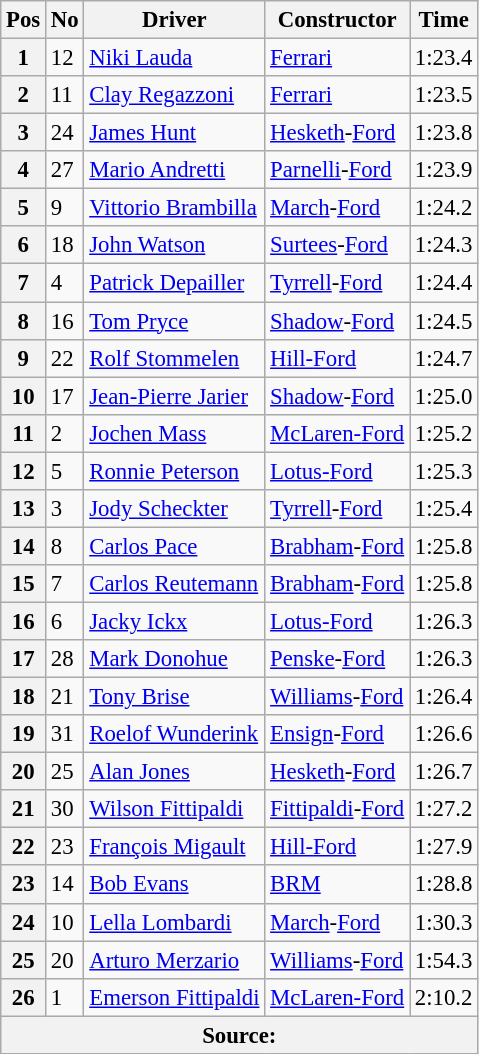<table class="wikitable" style="font-size: 95%">
<tr>
<th>Pos</th>
<th>No</th>
<th>Driver</th>
<th>Constructor</th>
<th>Time</th>
</tr>
<tr>
<th>1</th>
<td>12</td>
<td> <a href='#'>Niki Lauda</a></td>
<td><a href='#'>Ferrari</a></td>
<td>1:23.4</td>
</tr>
<tr>
<th>2</th>
<td>11</td>
<td> <a href='#'>Clay Regazzoni</a></td>
<td><a href='#'>Ferrari</a></td>
<td>1:23.5</td>
</tr>
<tr>
<th>3</th>
<td>24</td>
<td> <a href='#'>James Hunt</a></td>
<td><a href='#'>Hesketh</a>-<a href='#'>Ford</a></td>
<td>1:23.8</td>
</tr>
<tr>
<th>4</th>
<td>27</td>
<td> <a href='#'>Mario Andretti</a></td>
<td><a href='#'>Parnelli</a>-<a href='#'>Ford</a></td>
<td>1:23.9</td>
</tr>
<tr>
<th>5</th>
<td>9</td>
<td> <a href='#'>Vittorio Brambilla</a></td>
<td><a href='#'>March</a>-<a href='#'>Ford</a></td>
<td>1:24.2</td>
</tr>
<tr>
<th>6</th>
<td>18</td>
<td> <a href='#'>John Watson</a></td>
<td><a href='#'>Surtees</a>-<a href='#'>Ford</a></td>
<td>1:24.3</td>
</tr>
<tr>
<th>7</th>
<td>4</td>
<td> <a href='#'>Patrick Depailler</a></td>
<td><a href='#'>Tyrrell</a>-<a href='#'>Ford</a></td>
<td>1:24.4</td>
</tr>
<tr>
<th>8</th>
<td>16</td>
<td> <a href='#'>Tom Pryce</a></td>
<td><a href='#'>Shadow</a>-<a href='#'>Ford</a></td>
<td>1:24.5</td>
</tr>
<tr>
<th>9</th>
<td>22</td>
<td> <a href='#'>Rolf Stommelen</a></td>
<td><a href='#'>Hill-</a><a href='#'>Ford</a></td>
<td>1:24.7</td>
</tr>
<tr>
<th>10</th>
<td>17</td>
<td> <a href='#'>Jean-Pierre Jarier</a></td>
<td><a href='#'>Shadow</a>-<a href='#'>Ford</a></td>
<td>1:25.0</td>
</tr>
<tr>
<th>11</th>
<td>2</td>
<td> <a href='#'>Jochen Mass</a></td>
<td><a href='#'>McLaren-</a><a href='#'>Ford</a></td>
<td>1:25.2</td>
</tr>
<tr>
<th>12</th>
<td>5</td>
<td> <a href='#'>Ronnie Peterson</a></td>
<td><a href='#'>Lotus</a><a href='#'>-</a><a href='#'>Ford</a></td>
<td>1:25.3</td>
</tr>
<tr>
<th>13</th>
<td>3</td>
<td> <a href='#'>Jody Scheckter</a></td>
<td><a href='#'>Tyrrell</a>-<a href='#'>Ford</a></td>
<td>1:25.4</td>
</tr>
<tr>
<th>14</th>
<td>8</td>
<td> <a href='#'>Carlos Pace</a></td>
<td><a href='#'>Brabham</a>-<a href='#'>Ford</a></td>
<td>1:25.8</td>
</tr>
<tr>
<th>15</th>
<td>7</td>
<td> <a href='#'>Carlos Reutemann</a></td>
<td><a href='#'>Brabham</a>-<a href='#'>Ford</a></td>
<td>1:25.8</td>
</tr>
<tr>
<th>16</th>
<td>6</td>
<td> <a href='#'>Jacky Ickx</a></td>
<td><a href='#'>Lotus</a><a href='#'>-</a><a href='#'>Ford</a></td>
<td>1:26.3</td>
</tr>
<tr>
<th>17</th>
<td>28</td>
<td> <a href='#'>Mark Donohue</a></td>
<td><a href='#'>Penske</a>-<a href='#'>Ford</a></td>
<td>1:26.3</td>
</tr>
<tr>
<th>18</th>
<td>21</td>
<td> <a href='#'>Tony Brise</a></td>
<td><a href='#'>Williams</a>-<a href='#'>Ford</a></td>
<td>1:26.4</td>
</tr>
<tr>
<th>19</th>
<td>31</td>
<td> <a href='#'>Roelof Wunderink</a></td>
<td><a href='#'>Ensign</a>-<a href='#'>Ford</a></td>
<td>1:26.6</td>
</tr>
<tr>
<th>20</th>
<td>25</td>
<td> <a href='#'>Alan Jones</a></td>
<td><a href='#'>Hesketh</a>-<a href='#'>Ford</a></td>
<td>1:26.7</td>
</tr>
<tr>
<th>21</th>
<td>30</td>
<td> <a href='#'>Wilson Fittipaldi</a></td>
<td><a href='#'>Fittipaldi</a>-<a href='#'>Ford</a></td>
<td>1:27.2</td>
</tr>
<tr>
<th>22</th>
<td>23</td>
<td> <a href='#'>François Migault</a></td>
<td><a href='#'>Hill-</a><a href='#'>Ford</a></td>
<td>1:27.9</td>
</tr>
<tr>
<th>23</th>
<td>14</td>
<td> <a href='#'>Bob Evans</a></td>
<td><a href='#'>BRM</a></td>
<td>1:28.8</td>
</tr>
<tr>
<th>24</th>
<td>10</td>
<td> <a href='#'>Lella Lombardi</a></td>
<td><a href='#'>March</a>-<a href='#'>Ford</a></td>
<td>1:30.3</td>
</tr>
<tr>
<th>25</th>
<td>20</td>
<td> <a href='#'>Arturo Merzario</a></td>
<td><a href='#'>Williams</a>-<a href='#'>Ford</a></td>
<td>1:54.3</td>
</tr>
<tr>
<th>26</th>
<td>1</td>
<td> <a href='#'>Emerson Fittipaldi</a></td>
<td><a href='#'>McLaren-</a><a href='#'>Ford</a></td>
<td>2:10.2</td>
</tr>
<tr>
<th colspan="5">Source:</th>
</tr>
</table>
